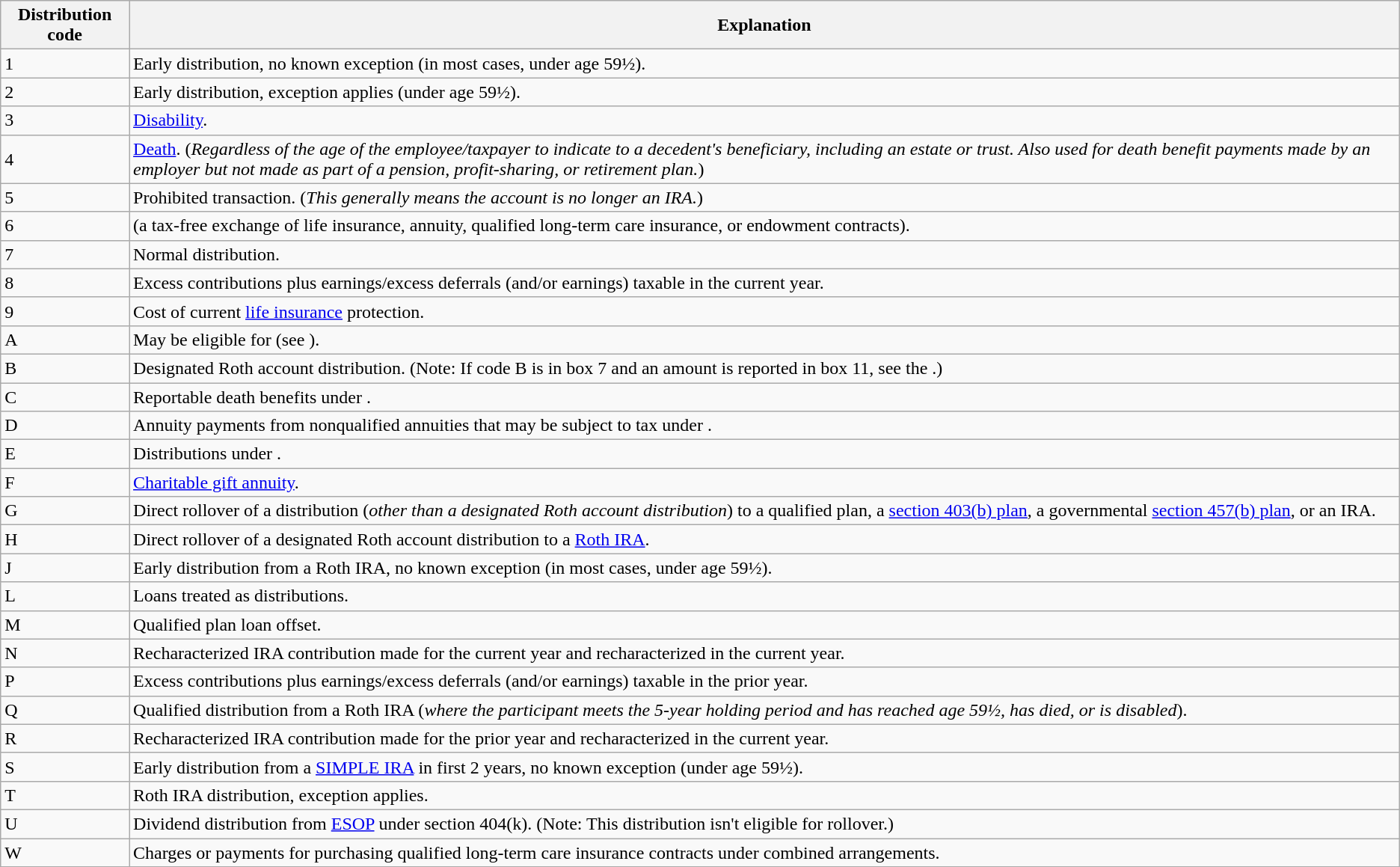<table class="wikitable">
<tr>
<th>Distribution code</th>
<th>Explanation</th>
</tr>
<tr>
<td>1</td>
<td>Early distribution, no known exception (in most cases, under age 59½).</td>
</tr>
<tr>
<td>2</td>
<td>Early distribution, exception applies (under age 59½).</td>
</tr>
<tr>
<td>3</td>
<td><a href='#'>Disability</a>.</td>
</tr>
<tr>
<td>4</td>
<td><a href='#'>Death</a>. (<em>Regardless of the age of the employee/taxpayer to indicate to a decedent's beneficiary, including an estate or trust. Also used for death benefit payments made by an employer but not made as part of a pension, profit-sharing, or retirement plan.</em>)</td>
</tr>
<tr>
<td>5</td>
<td>Prohibited transaction. (<em>This generally means the account is no longer an IRA.</em>)</td>
</tr>
<tr>
<td>6</td>
<td> (a tax-free exchange of life insurance, annuity, qualified long-term care insurance, or endowment contracts).</td>
</tr>
<tr>
<td>7</td>
<td>Normal distribution.</td>
</tr>
<tr>
<td>8</td>
<td>Excess contributions plus earnings/excess deferrals (and/or earnings) taxable in the current year.</td>
</tr>
<tr>
<td>9</td>
<td>Cost of current <a href='#'>life insurance</a> protection.</td>
</tr>
<tr>
<td>A</td>
<td>May be eligible for  (see ).</td>
</tr>
<tr>
<td>B</td>
<td>Designated Roth account distribution. (Note: If code B is in box 7 and an amount is reported in box 11, see the .)</td>
</tr>
<tr>
<td>C</td>
<td>Reportable death benefits under .</td>
</tr>
<tr>
<td>D</td>
<td>Annuity payments from nonqualified annuities that may be subject to tax under .</td>
</tr>
<tr>
<td>E</td>
<td>Distributions under .</td>
</tr>
<tr>
<td>F</td>
<td><a href='#'>Charitable gift annuity</a>.</td>
</tr>
<tr>
<td>G</td>
<td>Direct rollover of a distribution (<em>other than a designated Roth account distribution</em>) to a qualified plan, a <a href='#'>section 403(b) plan</a>, a governmental <a href='#'>section 457(b) plan</a>, or an IRA.</td>
</tr>
<tr>
<td>H</td>
<td>Direct rollover of a designated Roth account distribution to a <a href='#'>Roth IRA</a>.</td>
</tr>
<tr>
<td>J</td>
<td>Early distribution from a Roth IRA, no known exception (in most cases, under age 59½).</td>
</tr>
<tr>
<td>L</td>
<td>Loans treated as distributions.</td>
</tr>
<tr>
<td>M</td>
<td>Qualified plan loan offset.</td>
</tr>
<tr>
<td>N</td>
<td>Recharacterized IRA contribution made for the current year and recharacterized in the current year.</td>
</tr>
<tr>
<td>P</td>
<td>Excess contributions plus earnings/excess deferrals (and/or earnings) taxable in the prior year.</td>
</tr>
<tr>
<td>Q</td>
<td>Qualified distribution from a Roth IRA (<em>where the participant meets the 5-year holding period and has reached age 59½, has died, or is disabled</em>).</td>
</tr>
<tr>
<td>R</td>
<td>Recharacterized IRA contribution made for the prior year and recharacterized in the current year.</td>
</tr>
<tr>
<td>S</td>
<td>Early distribution from a <a href='#'>SIMPLE IRA</a> in first 2 years, no known exception (under age 59½).</td>
</tr>
<tr>
<td>T</td>
<td>Roth IRA distribution, exception applies.</td>
</tr>
<tr>
<td>U</td>
<td>Dividend distribution from <a href='#'>ESOP</a> under section 404(k). (Note: This distribution isn't eligible for rollover.)</td>
</tr>
<tr>
<td>W</td>
<td>Charges or payments for purchasing qualified long-term care insurance contracts under combined arrangements.</td>
</tr>
</table>
